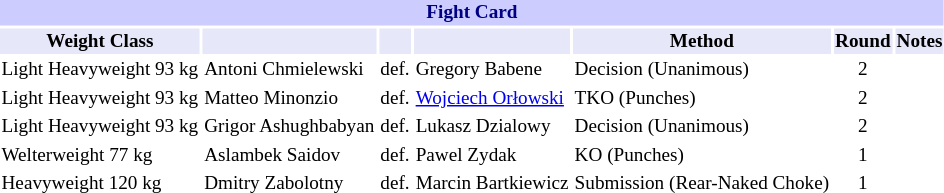<table class="toccolours" style="font-size: 80%;">
<tr>
<th colspan="8" style="background-color: #ccf; color: #000080; text-align: center;"><strong>Fight Card</strong></th>
</tr>
<tr>
<th colspan="1" style="background-color: #E6E8FA; color: #000000; text-align: center;">Weight Class</th>
<th colspan="1" style="background-color: #E6E8FA; color: #000000; text-align: center;"></th>
<th colspan="1" style="background-color: #E6E8FA; color: #000000; text-align: center;"></th>
<th colspan="1" style="background-color: #E6E8FA; color: #000000; text-align: center;"></th>
<th colspan="1" style="background-color: #E6E8FA; color: #000000; text-align: center;">Method</th>
<th colspan="1" style="background-color: #E6E8FA; color: #000000; text-align: center;">Round</th>
<th colspan="1" style="background-color: #E6E8FA; color: #000000; text-align: center;">Notes</th>
</tr>
<tr>
<td>Light Heavyweight 93 kg</td>
<td>  Antoni Chmielewski</td>
<td align=center>def.</td>
<td> Gregory Babene</td>
<td>Decision (Unanimous)</td>
<td align=center>2</td>
<td></td>
</tr>
<tr>
<td>Light Heavyweight 93 kg</td>
<td>  Matteo Minonzio</td>
<td align=center>def.</td>
<td> <a href='#'>Wojciech Orłowski</a></td>
<td>TKO (Punches)</td>
<td align=center>2</td>
<td></td>
</tr>
<tr>
<td>Light Heavyweight 93 kg</td>
<td>  Grigor Ashughbabyan</td>
<td align=center>def.</td>
<td> Lukasz Dzialowy</td>
<td>Decision (Unanimous)</td>
<td align=center>2</td>
<td></td>
</tr>
<tr>
<td>Welterweight 77 kg</td>
<td>  Aslambek Saidov</td>
<td align=center>def.</td>
<td> Pawel Zydak</td>
<td>KO (Punches)</td>
<td align=center>1</td>
<td></td>
</tr>
<tr>
<td>Heavyweight 120 kg</td>
<td>  Dmitry Zabolotny</td>
<td align=center>def.</td>
<td> Marcin Bartkiewicz</td>
<td>Submission (Rear-Naked Choke)</td>
<td align=center>1</td>
<td></td>
</tr>
</table>
